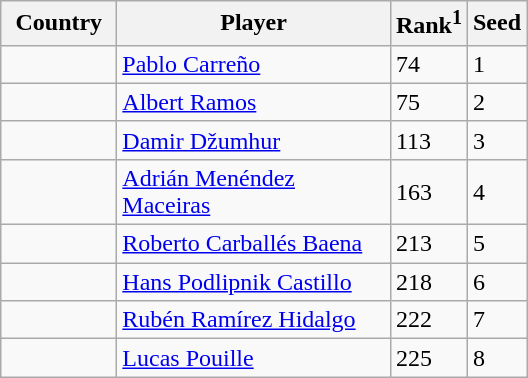<table class="sortable wikitable">
<tr>
<th width="70">Country</th>
<th width="175">Player</th>
<th>Rank<sup>1</sup></th>
<th>Seed</th>
</tr>
<tr>
<td></td>
<td><a href='#'>Pablo Carreño</a></td>
<td>74</td>
<td>1</td>
</tr>
<tr>
<td></td>
<td><a href='#'>Albert Ramos</a></td>
<td>75</td>
<td>2</td>
</tr>
<tr>
<td></td>
<td><a href='#'>Damir Džumhur</a></td>
<td>113</td>
<td>3</td>
</tr>
<tr>
<td></td>
<td><a href='#'>Adrián Menéndez Maceiras</a></td>
<td>163</td>
<td>4</td>
</tr>
<tr>
<td></td>
<td><a href='#'>Roberto Carballés Baena</a></td>
<td>213</td>
<td>5</td>
</tr>
<tr>
<td></td>
<td><a href='#'>Hans Podlipnik Castillo</a></td>
<td>218</td>
<td>6</td>
</tr>
<tr>
<td></td>
<td><a href='#'>Rubén Ramírez Hidalgo</a></td>
<td>222</td>
<td>7</td>
</tr>
<tr>
<td></td>
<td><a href='#'>Lucas Pouille</a></td>
<td>225</td>
<td>8</td>
</tr>
</table>
